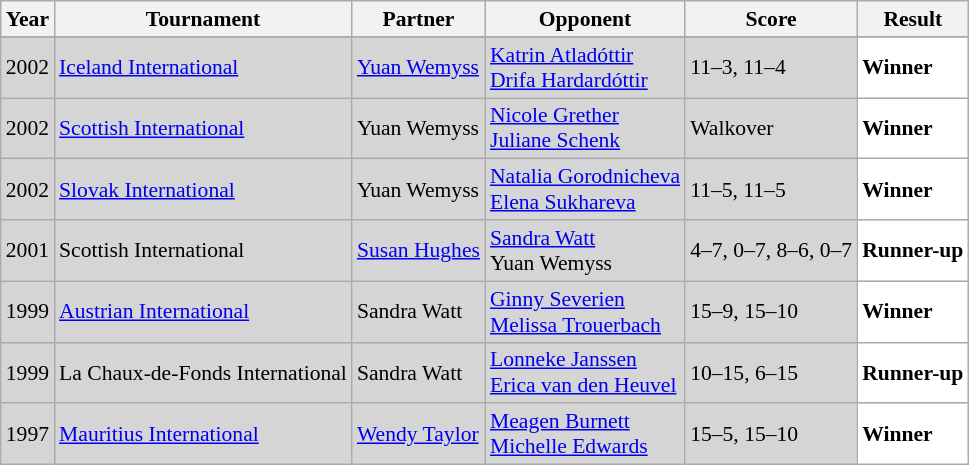<table class="sortable wikitable" style="font-size:90%;">
<tr>
<th>Year</th>
<th>Tournament</th>
<th>Partner</th>
<th>Opponent</th>
<th>Score</th>
<th>Result</th>
</tr>
<tr>
</tr>
<tr style="background:#D5D5D5">
<td align="center">2002</td>
<td align="left"><a href='#'>Iceland International</a></td>
<td align="left"> <a href='#'>Yuan Wemyss</a></td>
<td align="left"> <a href='#'>Katrin Atladóttir</a> <br>  <a href='#'>Drifa Hardardóttir</a></td>
<td align="left">11–3, 11–4</td>
<td style="text-align:left; background:white"> <strong>Winner</strong></td>
</tr>
<tr style="background:#D5D5D5">
<td align="center">2002</td>
<td align="left"><a href='#'>Scottish International</a></td>
<td align="left"> Yuan Wemyss</td>
<td align="left"> <a href='#'>Nicole Grether</a> <br>  <a href='#'>Juliane Schenk</a></td>
<td align="left">Walkover</td>
<td style="text-align:left; background:white"> <strong>Winner</strong></td>
</tr>
<tr style="background:#D5D5D5">
<td align="center">2002</td>
<td align="left"><a href='#'>Slovak International</a></td>
<td align="left"> Yuan Wemyss</td>
<td align="left"> <a href='#'>Natalia Gorodnicheva</a> <br>  <a href='#'>Elena Sukhareva</a></td>
<td align="left">11–5, 11–5</td>
<td style="text-align:left; background:white"> <strong>Winner</strong></td>
</tr>
<tr style="background:#D5D5D5">
<td align="center">2001</td>
<td align="left">Scottish International</td>
<td align="left"> <a href='#'>Susan Hughes</a></td>
<td align="left"> <a href='#'>Sandra Watt</a> <br>  Yuan Wemyss</td>
<td align="left">4–7, 0–7, 8–6, 0–7</td>
<td style="text-align:left; background:white"> <strong>Runner-up</strong></td>
</tr>
<tr style="background:#D5D5D5">
<td align="center">1999</td>
<td align="left"><a href='#'>Austrian International</a></td>
<td align="left"> Sandra Watt</td>
<td align="left"> <a href='#'>Ginny Severien</a> <br>  <a href='#'>Melissa Trouerbach</a></td>
<td align="left">15–9, 15–10</td>
<td style="text-align:left; background:white"> <strong>Winner</strong></td>
</tr>
<tr style="background:#D5D5D5">
<td align="center">1999</td>
<td align="left">La Chaux-de-Fonds International</td>
<td align="left"> Sandra Watt</td>
<td align="left"> <a href='#'>Lonneke Janssen</a> <br>  <a href='#'>Erica van den Heuvel</a></td>
<td align="left">10–15, 6–15</td>
<td style="text-align:left; background:white"> <strong>Runner-up</strong></td>
</tr>
<tr style="background:#D5D5D5">
<td align="center">1997</td>
<td align="left"><a href='#'>Mauritius International</a></td>
<td align="left"> <a href='#'>Wendy Taylor</a></td>
<td align="left"> <a href='#'>Meagen Burnett</a> <br>  <a href='#'>Michelle Edwards</a></td>
<td align="left">15–5, 15–10</td>
<td style="text-align:left; background:white"> <strong>Winner</strong></td>
</tr>
</table>
